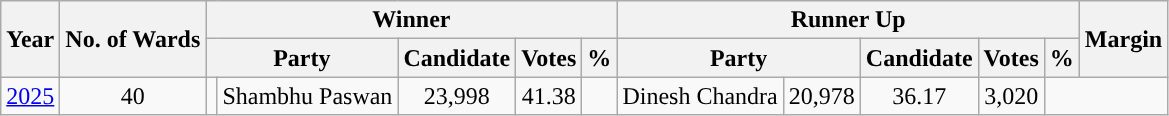<table class="wikitable sortable" style="text-align:center;">
<tr>
<th rowspan="2">Year</th>
<th rowspan="2">No. of Wards</th>
<th colspan="5">Winner</th>
<th colspan="5">Runner Up</th>
<th rowspan="2">Margin</th>
</tr>
<tr>
<th colspan="2">Party</th>
<th>Candidate</th>
<th>Votes</th>
<th>%</th>
<th colspan="2">Party</th>
<th>Candidate</th>
<th>Votes</th>
<th>%</th>
</tr>
<tr>
<td><a href='#'>2025</a></td>
<td>40</td>
<td></td>
<td>Shambhu Paswan</td>
<td>23,998</td>
<td>41.38</td>
<td></td>
<td>Dinesh Chandra</td>
<td>20,978</td>
<td>36.17</td>
<td style="background:">3,020</td>
</tr>
</table>
